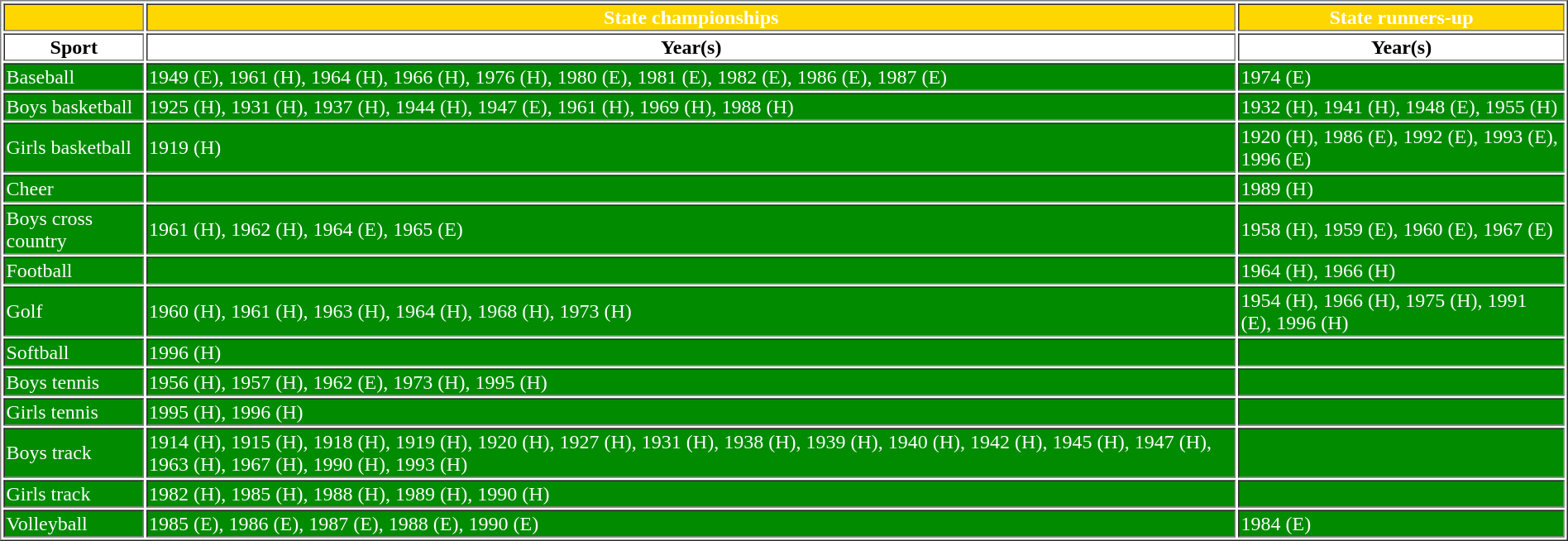<table border="1">
<tr align=center style="background: #FFD700; color: white">
<th></th>
<th>State championships</th>
<th>State runners-up</th>
</tr>
<tr>
<th>Sport</th>
<th>Year(s)</th>
<th>Year(s)</th>
</tr>
<tr style="background: #008B00; color: white">
<td>Baseball</td>
<td>1949 (E), 1961 (H), 1964 (H), 1966 (H), 1976 (H), 1980 (E), 1981 (E), 1982 (E), 1986 (E), 1987 (E)</td>
<td>1974 (E)</td>
</tr>
<tr style="background: #008B00; color: white">
<td>Boys basketball</td>
<td>1925 (H), 1931 (H), 1937 (H), 1944 (H), 1947 (E), 1961 (H), 1969 (H), 1988 (H)</td>
<td>1932 (H), 1941 (H), 1948 (E), 1955 (H)</td>
</tr>
<tr style="background: #008B00; color: white">
<td>Girls basketball</td>
<td>1919 (H)</td>
<td>1920 (H), 1986 (E), 1992 (E), 1993 (E), 1996 (E)</td>
</tr>
<tr style="background: #008B00; color: white">
<td>Cheer</td>
<td></td>
<td>1989 (H)</td>
</tr>
<tr style="background: #008B00; color: white">
<td>Boys cross country</td>
<td>1961 (H), 1962 (H), 1964 (E), 1965 (E)</td>
<td>1958 (H), 1959 (E), 1960 (E), 1967 (E)</td>
</tr>
<tr style="background: #008B00; color: white">
<td>Football</td>
<td></td>
<td>1964 (H), 1966 (H)</td>
</tr>
<tr style="background: #008B00; color: white">
<td>Golf</td>
<td>1960 (H), 1961 (H), 1963 (H), 1964 (H), 1968 (H), 1973 (H)</td>
<td>1954 (H), 1966 (H), 1975 (H), 1991 (E), 1996 (H)</td>
</tr>
<tr style="background: #008B00; color: white">
<td>Softball</td>
<td>1996 (H)</td>
<td></td>
</tr>
<tr style="background: #008B00; color: white">
<td>Boys tennis</td>
<td>1956 (H), 1957 (H), 1962 (E), 1973 (H), 1995 (H)</td>
<td></td>
</tr>
<tr style="background: #008B00; color: white">
<td>Girls tennis</td>
<td>1995 (H), 1996 (H)</td>
<td></td>
</tr>
<tr style="background: #008B00; color: white">
<td>Boys track</td>
<td>1914 (H), 1915 (H), 1918 (H), 1919 (H), 1920 (H), 1927 (H), 1931 (H), 1938 (H), 1939 (H), 1940 (H), 1942 (H), 1945 (H), 1947 (H), 1963 (H), 1967 (H), 1990 (H), 1993 (H)</td>
<td></td>
</tr>
<tr style="background: #008B00; color: white">
<td>Girls track</td>
<td>1982 (H), 1985 (H), 1988 (H), 1989 (H), 1990 (H)</td>
<td></td>
</tr>
<tr style="background: #008B00; color: white">
<td>Volleyball</td>
<td>1985 (E), 1986 (E), 1987 (E), 1988 (E), 1990 (E)</td>
<td>1984 (E)</td>
</tr>
</table>
